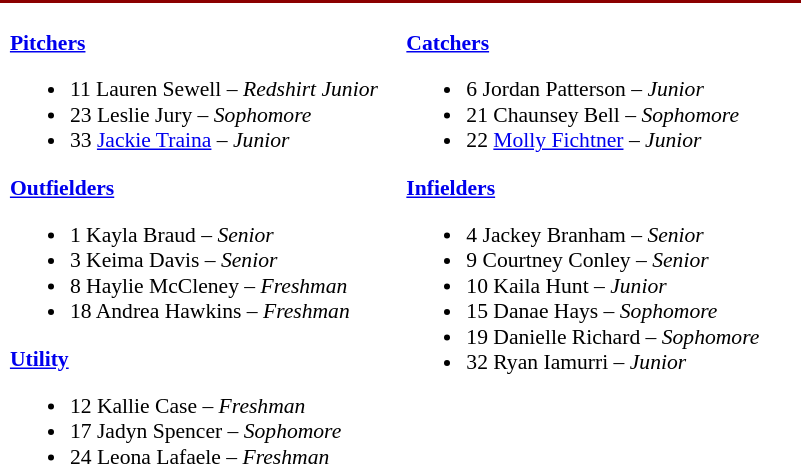<table class="toccolours" style="border-collapse:collapse; font-size:90%;">
<tr>
<td colspan="9" style="background-color: #8B0000; color: #FFFFFF"></td>
</tr>
<tr>
</tr>
<tr>
<td width="03"> </td>
<td valign="top"><br><strong><a href='#'>Pitchers</a></strong><ul><li>11 Lauren Sewell – <em>Redshirt Junior</em></li><li>23 Leslie Jury – <em>Sophomore</em></li><li>33 <a href='#'>Jackie Traina</a> – <em>Junior</em></li></ul><strong><a href='#'>Outfielders</a></strong><ul><li>1 Kayla Braud – <em>Senior</em></li><li>3 Keima Davis – <em>Senior</em></li><li>8 Haylie McCleney – <em>Freshman</em></li><li>18 Andrea Hawkins – <em>Freshman</em></li></ul><strong><a href='#'>Utility</a></strong><ul><li>12 Kallie Case – <em>Freshman</em></li><li>17 Jadyn Spencer – <em>Sophomore</em></li><li>24 Leona Lafaele – <em>Freshman</em></li></ul></td>
<td width="15"> </td>
<td valign="top"><br><strong><a href='#'>Catchers</a></strong><ul><li>6 Jordan Patterson – <em>Junior</em></li><li>21 Chaunsey Bell – <em>Sophomore</em></li><li>22 <a href='#'>Molly Fichtner</a> – <em>Junior</em></li></ul><strong><a href='#'>Infielders</a></strong><ul><li>4 Jackey Branham – <em>Senior</em></li><li>9 Courtney Conley – <em>Senior</em></li><li>10 Kaila Hunt – <em>Junior</em></li><li>15 Danae Hays – <em>Sophomore</em></li><li>19 Danielle Richard – <em>Sophomore</em></li><li>32 Ryan Iamurri – <em>Junior</em></li></ul></td>
<td width="25"> </td>
</tr>
</table>
